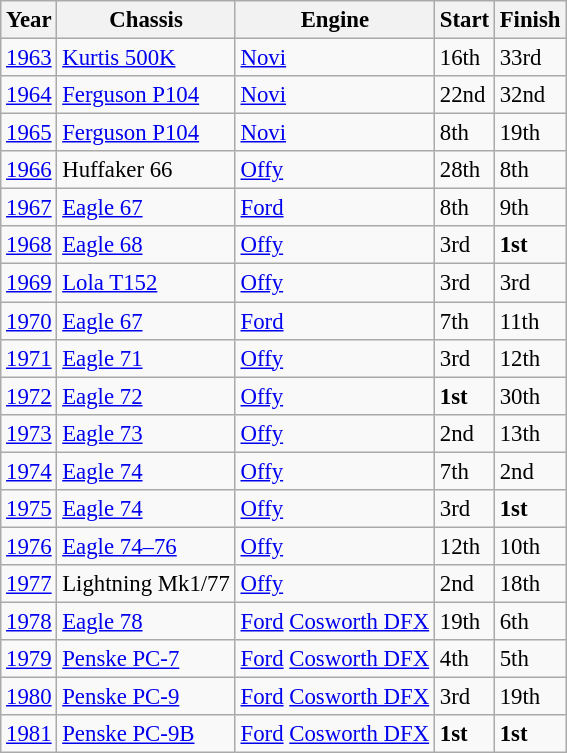<table class="wikitable" style="font-size: 95%;">
<tr>
<th>Year</th>
<th>Chassis</th>
<th>Engine</th>
<th>Start</th>
<th>Finish</th>
</tr>
<tr>
<td><a href='#'>1963</a></td>
<td><a href='#'>Kurtis 500K</a></td>
<td><a href='#'>Novi</a></td>
<td>16th</td>
<td>33rd</td>
</tr>
<tr>
<td><a href='#'>1964</a></td>
<td><a href='#'>Ferguson P104</a></td>
<td><a href='#'>Novi</a></td>
<td>22nd</td>
<td>32nd</td>
</tr>
<tr>
<td><a href='#'>1965</a></td>
<td><a href='#'>Ferguson P104</a></td>
<td><a href='#'>Novi</a></td>
<td>8th</td>
<td>19th</td>
</tr>
<tr>
<td><a href='#'>1966</a></td>
<td>Huffaker 66</td>
<td><a href='#'>Offy</a></td>
<td>28th</td>
<td>8th</td>
</tr>
<tr>
<td><a href='#'>1967</a></td>
<td><a href='#'>Eagle 67</a></td>
<td><a href='#'>Ford</a></td>
<td>8th</td>
<td>9th</td>
</tr>
<tr>
<td><a href='#'>1968</a></td>
<td><a href='#'>Eagle 68</a></td>
<td><a href='#'>Offy</a></td>
<td>3rd</td>
<td><strong>1st</strong></td>
</tr>
<tr>
<td><a href='#'>1969</a></td>
<td><a href='#'>Lola T152</a></td>
<td><a href='#'>Offy</a></td>
<td>3rd</td>
<td>3rd</td>
</tr>
<tr>
<td><a href='#'>1970</a></td>
<td><a href='#'>Eagle 67</a></td>
<td><a href='#'>Ford</a></td>
<td>7th</td>
<td>11th</td>
</tr>
<tr>
<td><a href='#'>1971</a></td>
<td><a href='#'>Eagle 71</a></td>
<td><a href='#'>Offy</a></td>
<td>3rd</td>
<td>12th</td>
</tr>
<tr>
<td><a href='#'>1972</a></td>
<td><a href='#'>Eagle 72</a></td>
<td><a href='#'>Offy</a></td>
<td><strong>1st</strong></td>
<td>30th</td>
</tr>
<tr>
<td><a href='#'>1973</a></td>
<td><a href='#'>Eagle 73</a></td>
<td><a href='#'>Offy</a></td>
<td>2nd</td>
<td>13th</td>
</tr>
<tr>
<td><a href='#'>1974</a></td>
<td><a href='#'>Eagle 74</a></td>
<td><a href='#'>Offy</a></td>
<td>7th</td>
<td>2nd</td>
</tr>
<tr>
<td><a href='#'>1975</a></td>
<td><a href='#'>Eagle 74</a></td>
<td><a href='#'>Offy</a></td>
<td>3rd</td>
<td><strong>1st</strong></td>
</tr>
<tr>
<td><a href='#'>1976</a></td>
<td><a href='#'>Eagle 74–76</a></td>
<td><a href='#'>Offy</a></td>
<td>12th</td>
<td>10th</td>
</tr>
<tr>
<td><a href='#'>1977</a></td>
<td>Lightning Mk1/77</td>
<td><a href='#'>Offy</a></td>
<td>2nd</td>
<td>18th</td>
</tr>
<tr>
<td><a href='#'>1978</a></td>
<td><a href='#'>Eagle 78</a></td>
<td><a href='#'>Ford</a> <a href='#'>Cosworth DFX</a></td>
<td>19th</td>
<td>6th</td>
</tr>
<tr>
<td><a href='#'>1979</a></td>
<td><a href='#'>Penske PC-7</a></td>
<td><a href='#'>Ford</a> <a href='#'>Cosworth DFX</a></td>
<td>4th</td>
<td>5th</td>
</tr>
<tr>
<td><a href='#'>1980</a></td>
<td><a href='#'>Penske PC-9</a></td>
<td><a href='#'>Ford</a> <a href='#'>Cosworth DFX</a></td>
<td>3rd</td>
<td>19th</td>
</tr>
<tr>
<td><a href='#'>1981</a></td>
<td><a href='#'>Penske PC-9B</a></td>
<td><a href='#'>Ford</a> <a href='#'>Cosworth DFX</a></td>
<td><strong>1st</strong></td>
<td><strong>1st</strong></td>
</tr>
</table>
